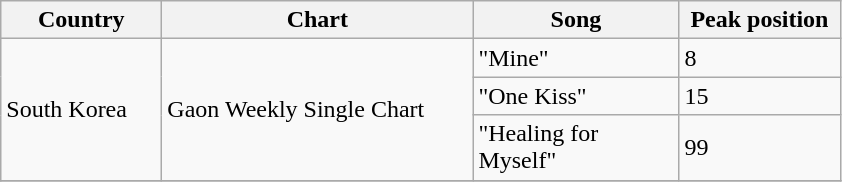<table class="wikitable" style="align:center" style="text-align:center">
<tr>
<th width="100">Country</th>
<th width="200">Chart</th>
<th width="130">Song</th>
<th width="100">Peak position</th>
</tr>
<tr>
<td rowspan="3">South Korea</td>
<td rowspan="3">Gaon Weekly Single Chart</td>
<td>"Mine"</td>
<td>8</td>
</tr>
<tr>
<td>"One Kiss"</td>
<td>15</td>
</tr>
<tr>
<td>"Healing for Myself"</td>
<td>99</td>
</tr>
<tr>
</tr>
</table>
